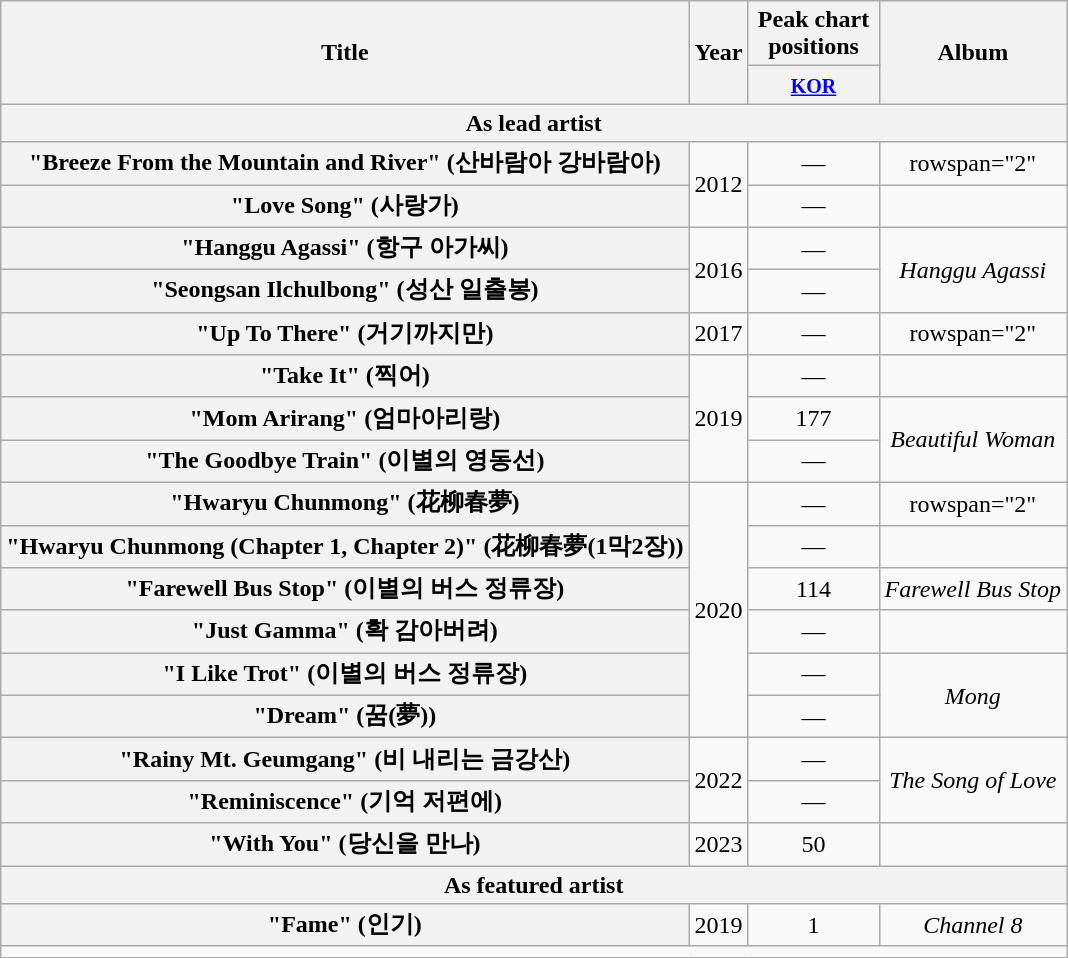<table class="wikitable plainrowheaders" style="text-align:center">
<tr>
<th scope="col" rowspan="2">Title</th>
<th scope="col" rowspan="2">Year</th>
<th scope="col" colspan="1" style="width:5em;">Peak chart positions</th>
<th scope="col" rowspan="2">Album</th>
</tr>
<tr>
<th><small><a href='#'>KOR</a></small><br></th>
</tr>
<tr>
<th colspan="4">As lead artist</th>
</tr>
<tr>
<th scope="row">"Breeze From the Mountain and River" (산바람아 강바람아)<br></th>
<td rowspan="2">2012</td>
<td>—</td>
<td>rowspan="2" </td>
</tr>
<tr>
<th scope="row">"Love Song" (사랑가)<br></th>
<td>—</td>
</tr>
<tr>
<th scope="row">"Hanggu Agassi" (항구 아가씨)<br></th>
<td rowspan="2">2016</td>
<td>—</td>
<td rowspan="2"><em>Hanggu Agassi</em></td>
</tr>
<tr>
<th scope="row">"Seongsan Ilchulbong" (성산 일출봉)<br></th>
<td>—</td>
</tr>
<tr>
<th scope="row">"Up To There" (거기까지만)</th>
<td>2017</td>
<td>—</td>
<td>rowspan="2" </td>
</tr>
<tr>
<th scope="row">"Take It" (찍어)</th>
<td rowspan="3">2019</td>
<td>—</td>
</tr>
<tr>
<th scope="row">"Mom Arirang" (엄마아리랑)</th>
<td>177</td>
<td rowspan="2"><em>Beautiful Woman</em></td>
</tr>
<tr>
<th scope="row">"The Goodbye Train" (이별의 영동선)</th>
<td>—</td>
</tr>
<tr>
<th scope="row">"Hwaryu Chunmong" (花柳春夢)</th>
<td rowspan="6">2020</td>
<td>—</td>
<td>rowspan="2" </td>
</tr>
<tr>
<th scope="row">"Hwaryu Chunmong (Chapter 1, Chapter 2)" (花柳春夢(1막2장))</th>
<td>—</td>
</tr>
<tr>
<th scope="row">"Farewell Bus Stop" (이별의 버스 정류장)<br></th>
<td>114</td>
<td><em>Farewell Bus Stop</em></td>
</tr>
<tr>
<th scope="row">"Just Gamma" (확 감아버려)</th>
<td>—</td>
<td></td>
</tr>
<tr>
<th scope="row">"I Like Trot" (이별의 버스 정류장)</th>
<td>—</td>
<td rowspan="2"><em>Mong</em></td>
</tr>
<tr>
<th scope="row">"Dream" (꿈(夢))</th>
<td>—</td>
</tr>
<tr>
<th scope="row">"Rainy Mt. Geumgang" (비 내리는 금강산)</th>
<td rowspan="2">2022</td>
<td>—</td>
<td rowspan="2"><em>The Song of Love</em></td>
</tr>
<tr>
<th scope="row">"Reminiscence" (기억 저편에)</th>
<td>—</td>
</tr>
<tr>
<th scope="row">"With You" (당신을 만나)<br></th>
<td>2023</td>
<td>50</td>
<td></td>
</tr>
<tr>
<th colspan="4">As featured artist</th>
</tr>
<tr>
<th scope="row">"Fame" (인기)<br></th>
<td>2019</td>
<td>1</td>
<td><em>Channel 8</em></td>
</tr>
<tr>
<td colspan="4"></td>
</tr>
</table>
